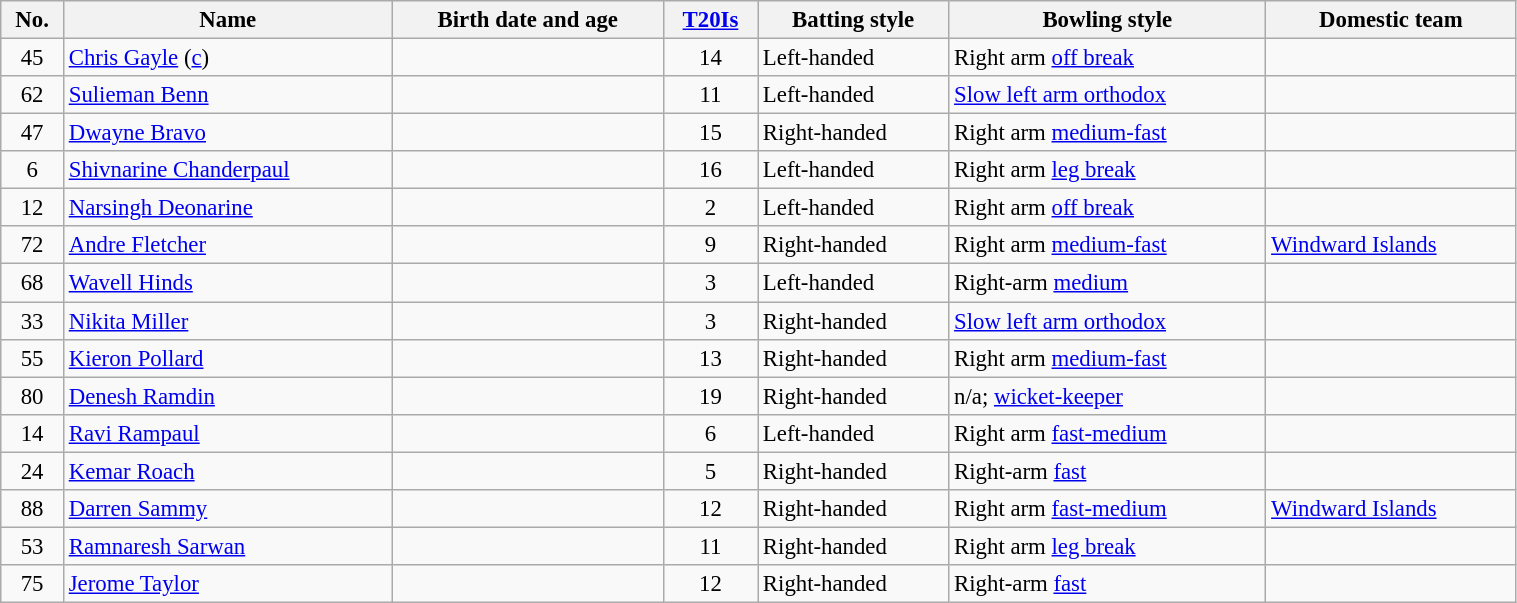<table class="wikitable" style="font-size:95%;" width="80%">
<tr>
<th>No.</th>
<th>Name</th>
<th>Birth date and age</th>
<th><a href='#'>T20Is</a></th>
<th>Batting style</th>
<th>Bowling style</th>
<th>Domestic team</th>
</tr>
<tr>
<td style="text-align:center">45</td>
<td><a href='#'>Chris Gayle</a> (<a href='#'>c</a>)</td>
<td></td>
<td style="text-align:center">14</td>
<td>Left-handed</td>
<td>Right arm <a href='#'>off break</a></td>
<td></td>
</tr>
<tr>
<td style="text-align:center">62</td>
<td><a href='#'>Sulieman Benn</a></td>
<td></td>
<td style="text-align:center">11</td>
<td>Left-handed</td>
<td><a href='#'>Slow left arm orthodox</a></td>
<td></td>
</tr>
<tr>
<td style="text-align:center">47</td>
<td><a href='#'>Dwayne Bravo</a></td>
<td></td>
<td style="text-align:center">15</td>
<td>Right-handed</td>
<td>Right arm <a href='#'>medium-fast</a></td>
<td></td>
</tr>
<tr>
<td style="text-align:center">6</td>
<td><a href='#'>Shivnarine Chanderpaul</a></td>
<td></td>
<td style="text-align:center">16</td>
<td>Left-handed</td>
<td>Right arm <a href='#'>leg break</a></td>
<td></td>
</tr>
<tr>
<td style="text-align:center">12</td>
<td><a href='#'>Narsingh Deonarine</a></td>
<td></td>
<td style="text-align:center">2</td>
<td>Left-handed</td>
<td>Right arm <a href='#'>off break</a></td>
<td></td>
</tr>
<tr>
<td style="text-align:center">72</td>
<td><a href='#'>Andre Fletcher</a></td>
<td></td>
<td style="text-align:center">9</td>
<td>Right-handed</td>
<td>Right arm <a href='#'>medium-fast</a></td>
<td> <a href='#'>Windward Islands</a></td>
</tr>
<tr>
<td style="text-align:center">68</td>
<td><a href='#'>Wavell Hinds</a></td>
<td></td>
<td style="text-align:center">3</td>
<td>Left-handed</td>
<td>Right-arm <a href='#'>medium</a></td>
<td></td>
</tr>
<tr>
<td style="text-align:center">33</td>
<td><a href='#'>Nikita Miller</a></td>
<td></td>
<td style="text-align:center">3</td>
<td>Right-handed</td>
<td><a href='#'>Slow left arm orthodox</a></td>
<td></td>
</tr>
<tr>
<td style="text-align:center">55</td>
<td><a href='#'>Kieron Pollard</a></td>
<td></td>
<td style="text-align:center">13</td>
<td>Right-handed</td>
<td>Right arm <a href='#'>medium-fast</a></td>
<td></td>
</tr>
<tr>
<td style="text-align:center">80</td>
<td><a href='#'>Denesh Ramdin</a></td>
<td></td>
<td style="text-align:center">19</td>
<td>Right-handed</td>
<td>n/a; <a href='#'>wicket-keeper</a></td>
<td></td>
</tr>
<tr>
<td style="text-align:center">14</td>
<td><a href='#'>Ravi Rampaul</a></td>
<td></td>
<td style="text-align:center">6</td>
<td>Left-handed</td>
<td>Right arm <a href='#'>fast-medium</a></td>
<td></td>
</tr>
<tr>
<td style="text-align:center">24</td>
<td><a href='#'>Kemar Roach</a></td>
<td></td>
<td style="text-align:center">5</td>
<td>Right-handed</td>
<td>Right-arm <a href='#'>fast</a></td>
<td></td>
</tr>
<tr>
<td style="text-align:center">88</td>
<td><a href='#'>Darren Sammy</a></td>
<td></td>
<td style="text-align:center">12</td>
<td>Right-handed</td>
<td>Right arm <a href='#'>fast-medium</a></td>
<td> <a href='#'>Windward Islands</a></td>
</tr>
<tr>
<td style="text-align:center">53</td>
<td><a href='#'>Ramnaresh Sarwan</a></td>
<td></td>
<td style="text-align:center">11</td>
<td>Right-handed</td>
<td>Right arm <a href='#'>leg break</a></td>
<td></td>
</tr>
<tr>
<td style="text-align:center">75</td>
<td><a href='#'>Jerome Taylor</a></td>
<td></td>
<td style="text-align:center">12</td>
<td>Right-handed</td>
<td>Right-arm <a href='#'>fast</a></td>
<td></td>
</tr>
</table>
